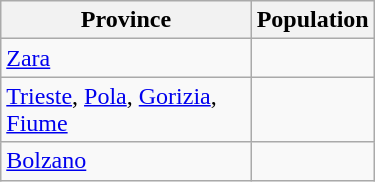<table class="wikitable sortable" align=left style="text-align: right" width=250px>
<tr>
<th align=left>Province</th>
<th>Population</th>
</tr>
<tr>
<td align=left><a href='#'>Zara</a></td>
<td></td>
</tr>
<tr>
<td align=left><a href='#'>Trieste</a>, <a href='#'>Pola</a>, <a href='#'>Gorizia</a>, <a href='#'>Fiume</a></td>
<td></td>
</tr>
<tr>
<td align=left><a href='#'>Bolzano</a></td>
<td></td>
</tr>
</table>
